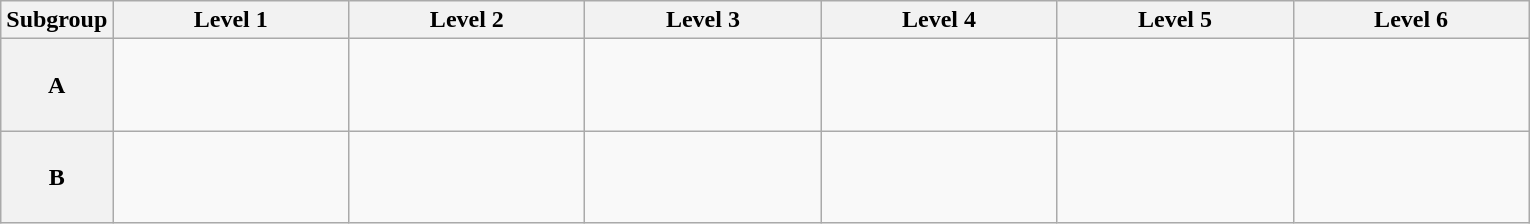<table class="wikitable">
<tr>
<th>Subgroup</th>
<th width="150">Level 1</th>
<th width="150">Level 2</th>
<th width="150">Level 3</th>
<th width="150">Level 4</th>
<th width="150">Level 5</th>
<th width="150">Level 6</th>
</tr>
<tr>
<th>A</th>
<td><br><br><br></td>
<td><br><br><br></td>
<td><br><br><br></td>
<td><br><br><br></td>
<td><br><br><br></td>
<td><br><br><br></td>
</tr>
<tr>
<th>B</th>
<td><br><br><br></td>
<td><br><br><br></td>
<td><br><br><br></td>
<td><br><br><br></td>
<td><br><br><br></td>
<td><br><br><br></td>
</tr>
</table>
